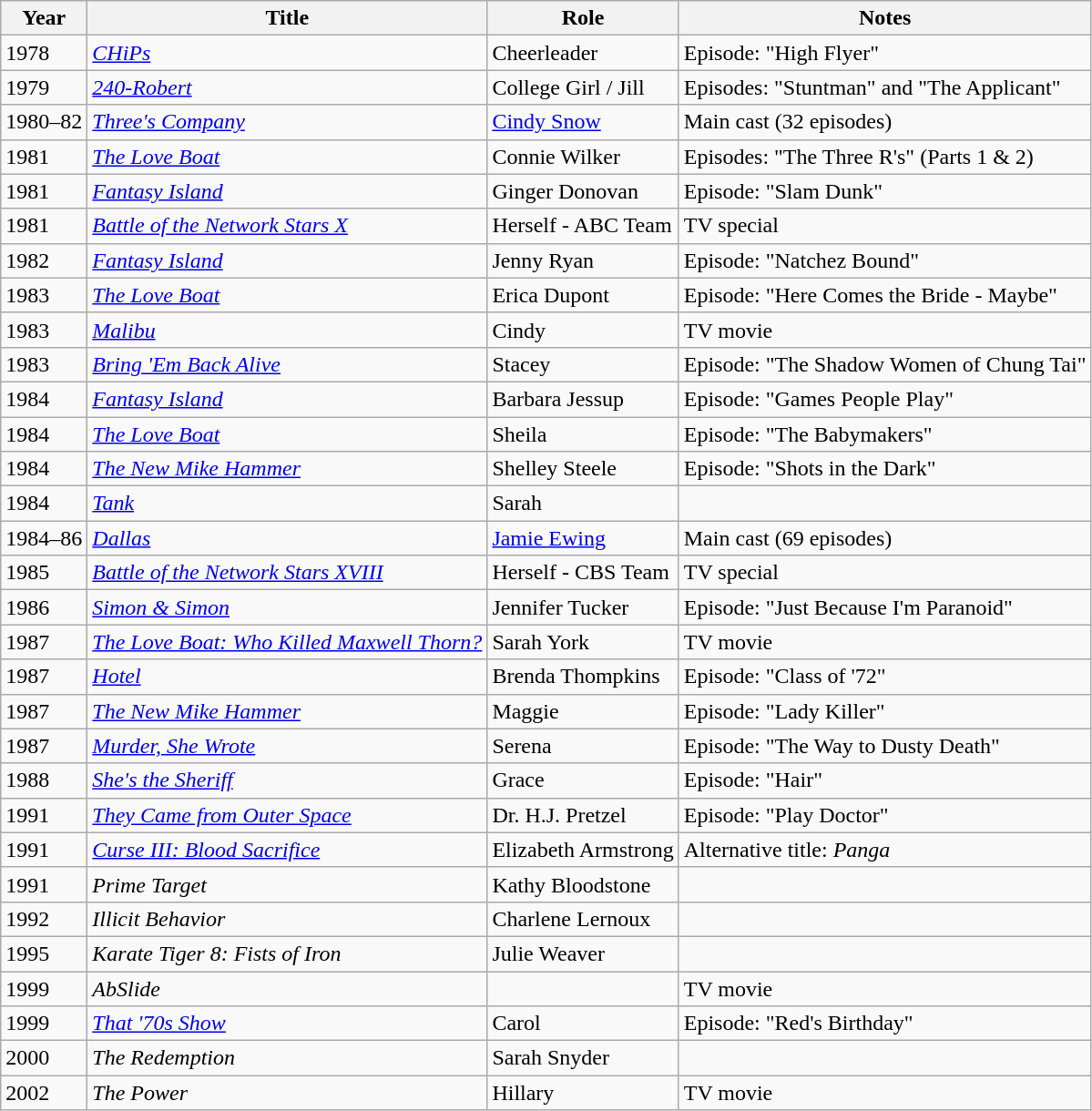<table class="wikitable">
<tr>
<th>Year</th>
<th>Title</th>
<th>Role</th>
<th>Notes</th>
</tr>
<tr>
<td>1978</td>
<td><em><a href='#'>CHiPs</a></em></td>
<td>Cheerleader</td>
<td>Episode: "High Flyer"</td>
</tr>
<tr>
<td>1979</td>
<td><em><a href='#'>240-Robert</a></em></td>
<td>College Girl / Jill</td>
<td>Episodes: "Stuntman" and "The Applicant"</td>
</tr>
<tr>
<td>1980–82</td>
<td><em><a href='#'>Three's Company</a></em></td>
<td><a href='#'>Cindy Snow</a></td>
<td>Main cast (32 episodes)</td>
</tr>
<tr>
<td>1981</td>
<td><em><a href='#'>The Love Boat</a></em></td>
<td>Connie Wilker</td>
<td>Episodes: "The Three R's" (Parts 1 & 2)</td>
</tr>
<tr>
<td>1981</td>
<td><em><a href='#'>Fantasy Island</a></em></td>
<td>Ginger Donovan</td>
<td>Episode: "Slam Dunk"</td>
</tr>
<tr>
<td>1981</td>
<td><em><a href='#'>Battle of the Network Stars X</a></em></td>
<td>Herself - ABC Team</td>
<td>TV special</td>
</tr>
<tr>
<td>1982</td>
<td><em><a href='#'>Fantasy Island</a></em></td>
<td>Jenny Ryan</td>
<td>Episode: "Natchez Bound"</td>
</tr>
<tr>
<td>1983</td>
<td><em><a href='#'>The Love Boat</a></em></td>
<td>Erica Dupont</td>
<td>Episode: "Here Comes the Bride - Maybe"</td>
</tr>
<tr>
<td>1983</td>
<td><em><a href='#'>Malibu</a></em></td>
<td>Cindy</td>
<td>TV movie</td>
</tr>
<tr>
<td>1983</td>
<td><em><a href='#'>Bring 'Em Back Alive</a></em></td>
<td>Stacey</td>
<td>Episode: "The Shadow Women of Chung Tai"</td>
</tr>
<tr>
<td>1984</td>
<td><em><a href='#'>Fantasy Island</a></em></td>
<td>Barbara Jessup</td>
<td>Episode: "Games People Play"</td>
</tr>
<tr>
<td>1984</td>
<td><em><a href='#'>The Love Boat</a></em></td>
<td>Sheila</td>
<td>Episode: "The Babymakers"</td>
</tr>
<tr>
<td>1984</td>
<td><em><a href='#'>The New Mike Hammer</a></em></td>
<td>Shelley Steele</td>
<td>Episode: "Shots in the Dark"</td>
</tr>
<tr>
<td>1984</td>
<td><em><a href='#'>Tank</a></em></td>
<td>Sarah</td>
<td></td>
</tr>
<tr>
<td>1984–86</td>
<td><em><a href='#'>Dallas</a></em></td>
<td><a href='#'>Jamie Ewing</a></td>
<td>Main cast (69 episodes)</td>
</tr>
<tr>
<td>1985</td>
<td><em><a href='#'>Battle of the Network Stars XVIII</a></em></td>
<td>Herself - CBS Team</td>
<td>TV special</td>
</tr>
<tr>
<td>1986</td>
<td><em><a href='#'>Simon & Simon</a></em></td>
<td>Jennifer Tucker</td>
<td>Episode: "Just Because I'm Paranoid"</td>
</tr>
<tr>
<td>1987</td>
<td><em><a href='#'>The Love Boat: Who Killed Maxwell Thorn?</a></em></td>
<td>Sarah York</td>
<td>TV movie</td>
</tr>
<tr>
<td>1987</td>
<td><em><a href='#'>Hotel</a></em></td>
<td>Brenda Thompkins</td>
<td>Episode: "Class of '72"</td>
</tr>
<tr>
<td>1987</td>
<td><em><a href='#'>The New Mike Hammer</a></em></td>
<td>Maggie</td>
<td>Episode: "Lady Killer"</td>
</tr>
<tr>
<td>1987</td>
<td><em><a href='#'>Murder, She Wrote</a></em></td>
<td>Serena</td>
<td>Episode: "The Way to Dusty Death"</td>
</tr>
<tr>
<td>1988</td>
<td><em><a href='#'>She's the Sheriff</a></em></td>
<td>Grace</td>
<td>Episode: "Hair"</td>
</tr>
<tr>
<td>1991</td>
<td><em><a href='#'>They Came from Outer Space</a></em></td>
<td>Dr. H.J. Pretzel</td>
<td>Episode: "Play Doctor"</td>
</tr>
<tr>
<td>1991</td>
<td><em><a href='#'>Curse III: Blood Sacrifice</a></em></td>
<td>Elizabeth Armstrong</td>
<td>Alternative title: <em>Panga</em></td>
</tr>
<tr>
<td>1991</td>
<td><em>Prime Target</em></td>
<td>Kathy Bloodstone</td>
<td></td>
</tr>
<tr>
<td>1992</td>
<td><em>Illicit Behavior</em></td>
<td>Charlene Lernoux</td>
<td></td>
</tr>
<tr>
<td>1995</td>
<td><em>Karate Tiger 8: Fists of Iron</em></td>
<td>Julie Weaver</td>
<td></td>
</tr>
<tr>
<td>1999</td>
<td><em>AbSlide</em></td>
<td></td>
<td>TV movie</td>
</tr>
<tr>
<td>1999</td>
<td><em><a href='#'>That '70s Show</a></em></td>
<td>Carol</td>
<td>Episode: "Red's Birthday"</td>
</tr>
<tr>
<td>2000</td>
<td><em>The Redemption</em></td>
<td>Sarah Snyder</td>
<td></td>
</tr>
<tr>
<td>2002</td>
<td><em>The Power</em></td>
<td>Hillary</td>
<td>TV movie</td>
</tr>
</table>
